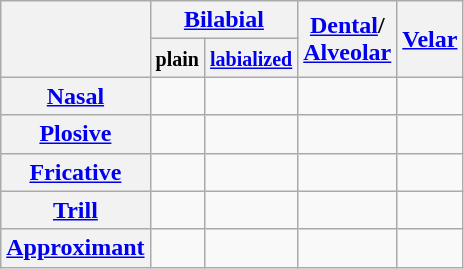<table class="wikitable" style="text-align:center">
<tr>
<th rowspan="2"></th>
<th colspan="2"><a href='#'>Bilabial</a></th>
<th rowspan="2"><a href='#'>Dental</a>/<br><a href='#'>Alveolar</a></th>
<th rowspan="2"><a href='#'>Velar</a></th>
</tr>
<tr>
<th><small>plain</small></th>
<th><a href='#'><small>labialized</small></a></th>
</tr>
<tr>
<th><a href='#'>Nasal</a></th>
<td></td>
<td></td>
<td></td>
<td></td>
</tr>
<tr>
<th><a href='#'>Plosive</a></th>
<td></td>
<td></td>
<td></td>
<td></td>
</tr>
<tr>
<th><a href='#'>Fricative</a></th>
<td></td>
<td></td>
<td></td>
<td></td>
</tr>
<tr>
<th><a href='#'>Trill</a></th>
<td></td>
<td></td>
<td></td>
<td></td>
</tr>
<tr>
<th><a href='#'>Approximant</a></th>
<td></td>
<td></td>
<td></td>
<td></td>
</tr>
</table>
